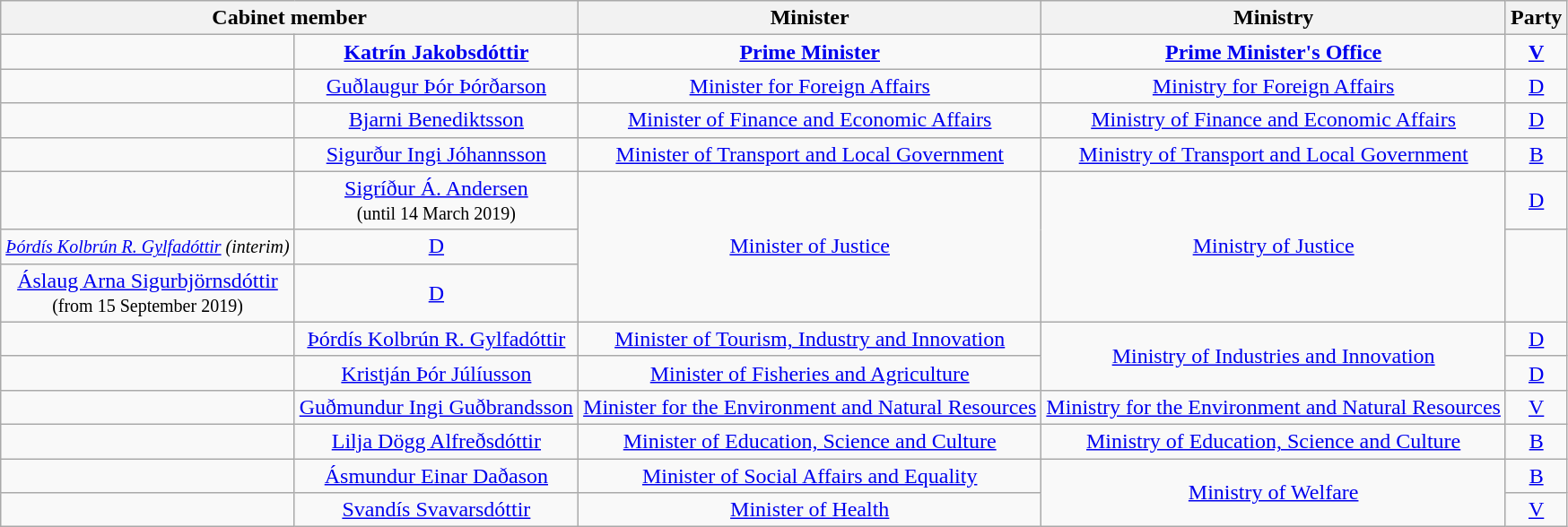<table class="wikitable" style="text-align: center;">
<tr>
<th colspan=2>Cabinet member</th>
<th>Minister</th>
<th>Ministry</th>
<th>Party</th>
</tr>
<tr>
<td></td>
<td><strong><a href='#'>Katrín Jakobsdóttir</a></strong></td>
<td><strong><a href='#'>Prime Minister</a></strong></td>
<td><strong><a href='#'>Prime Minister's Office</a></strong></td>
<td><strong><a href='#'>V</a></strong></td>
</tr>
<tr>
<td></td>
<td><a href='#'>Guðlaugur Þór Þórðarson</a></td>
<td><a href='#'>Minister for Foreign Affairs</a></td>
<td><a href='#'>Ministry for Foreign Affairs</a></td>
<td><a href='#'>D</a></td>
</tr>
<tr>
<td></td>
<td><a href='#'>Bjarni Benediktsson</a></td>
<td><a href='#'>Minister of Finance and Economic Affairs</a></td>
<td><a href='#'>Ministry of Finance and Economic Affairs</a></td>
<td><a href='#'>D</a></td>
</tr>
<tr>
<td></td>
<td><a href='#'>Sigurður Ingi Jóhannsson</a></td>
<td><a href='#'>Minister of Transport and Local Government</a></td>
<td><a href='#'>Ministry of Transport and Local Government</a></td>
<td><a href='#'>B</a></td>
</tr>
<tr>
<td></td>
<td><a href='#'>Sigríður Á. Andersen</a> <br><small>(until 14 March 2019)</small></td>
<td rowspan="3"><a href='#'>Minister of Justice</a></td>
<td rowspan="3"><a href='#'>Ministry of Justice</a></td>
<td><a href='#'>D</a></td>
</tr>
<tr>
<td><em><small><a href='#'>Þórdís Kolbrún R. Gylfadóttir</a> (interim)</small></em></td>
<td><a href='#'>D</a></td>
</tr>
<tr>
<td><a href='#'>Áslaug Arna Sigurbjörnsdóttir</a> <br><small>(from 15 September 2019)</small></td>
<td><a href='#'>D</a></td>
</tr>
<tr>
<td></td>
<td><a href='#'>Þórdís Kolbrún R. Gylfadóttir</a></td>
<td><a href='#'>Minister of Tourism, Industry and Innovation</a></td>
<td rowspan="2"><a href='#'>Ministry of Industries and Innovation</a></td>
<td><a href='#'>D</a></td>
</tr>
<tr>
<td></td>
<td><a href='#'>Kristján Þór Júlíusson</a></td>
<td><a href='#'>Minister of Fisheries and Agriculture</a></td>
<td><a href='#'>D</a></td>
</tr>
<tr>
<td></td>
<td><a href='#'>Guðmundur Ingi Guðbrandsson</a></td>
<td><a href='#'>Minister for the Environment and Natural Resources</a></td>
<td><a href='#'>Ministry for the Environment and Natural Resources</a></td>
<td><a href='#'>V</a></td>
</tr>
<tr>
<td></td>
<td><a href='#'>Lilja Dögg Alfreðsdóttir</a></td>
<td><a href='#'>Minister of Education, Science and Culture</a></td>
<td><a href='#'>Ministry of Education, Science and Culture</a></td>
<td><a href='#'>B</a></td>
</tr>
<tr>
<td></td>
<td><a href='#'>Ásmundur Einar Daðason</a></td>
<td><a href='#'>Minister of Social Affairs and Equality</a></td>
<td rowspan=2><a href='#'>Ministry of Welfare</a></td>
<td><a href='#'>B</a></td>
</tr>
<tr>
<td></td>
<td><a href='#'>Svandís Svavarsdóttir</a></td>
<td><a href='#'>Minister of Health</a></td>
<td><a href='#'>V</a></td>
</tr>
</table>
